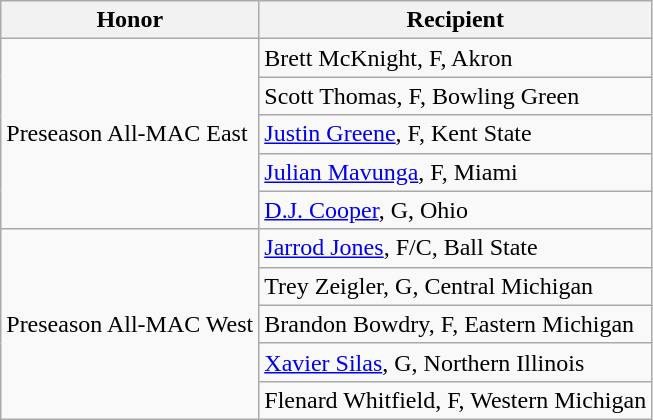<table class="wikitable" border="1">
<tr>
<th>Honor</th>
<th>Recipient</th>
</tr>
<tr>
<td rowspan=5 valign=middle>Preseason All-MAC East</td>
<td>Brett McKnight, F, Akron</td>
</tr>
<tr>
<td>Scott Thomas, F, Bowling Green</td>
</tr>
<tr>
<td><a href='#'>Justin Greene</a>, F, Kent State</td>
</tr>
<tr>
<td><a href='#'>Julian Mavunga</a>, F, Miami</td>
</tr>
<tr>
<td><a href='#'>D.J. Cooper</a>, G, Ohio</td>
</tr>
<tr>
<td rowspan=6 valign=middle>Preseason All-MAC West</td>
<td><a href='#'>Jarrod Jones</a>, F/C, Ball State</td>
</tr>
<tr>
<td>Trey Zeigler, G, Central Michigan</td>
</tr>
<tr>
<td>Brandon Bowdry, F, Eastern Michigan</td>
</tr>
<tr>
<td><a href='#'>Xavier Silas</a>, G, Northern Illinois</td>
</tr>
<tr>
<td>Flenard Whitfield, F, Western Michigan</td>
</tr>
</table>
